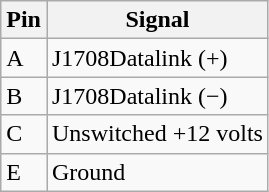<table class="wikitable">
<tr>
<th>Pin</th>
<th>Signal</th>
</tr>
<tr>
<td>A</td>
<td>J1708Datalink (+)</td>
</tr>
<tr>
<td>B</td>
<td>J1708Datalink (−)</td>
</tr>
<tr>
<td>C</td>
<td>Unswitched +12 volts</td>
</tr>
<tr>
<td>E</td>
<td>Ground</td>
</tr>
</table>
